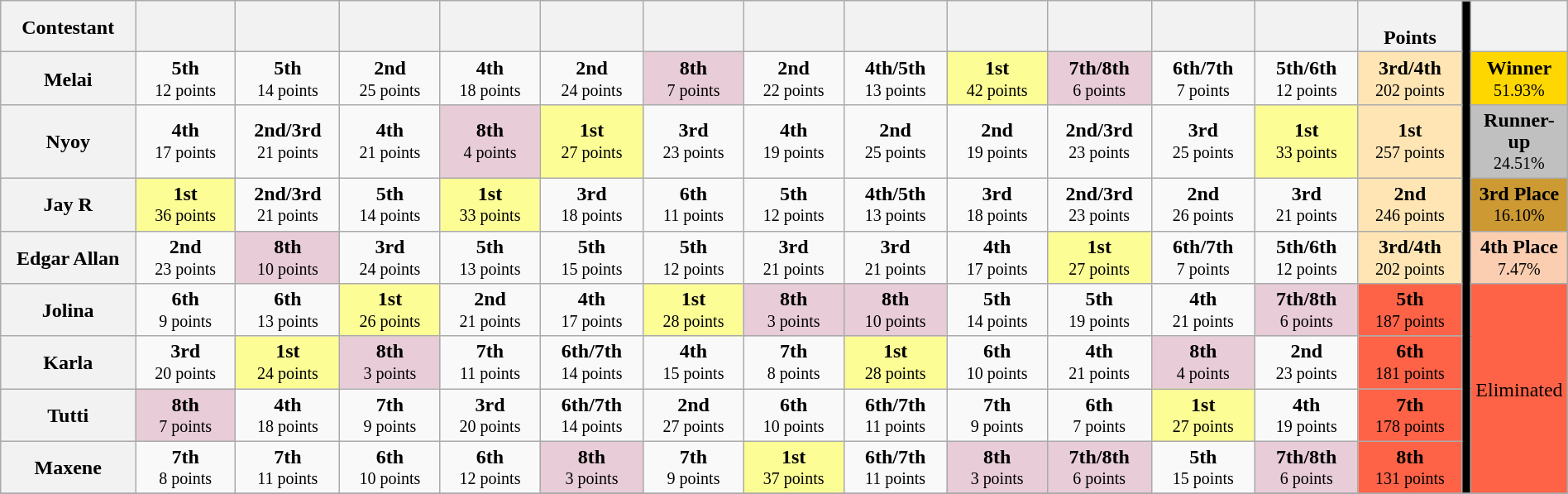<table class="wikitable" style="text-align:center; line-height:17px; width:100%;">
<tr>
<th scope="col" width="09%">Contestant</th>
<th scope="col" width="07%"><a href='#'></a></th>
<th scope="col" width="07%"><a href='#'></a></th>
<th scope="col" width="07%"><a href='#'></a></th>
<th scope="col" width="07%"><a href='#'></a></th>
<th scope="col" width="07%"><a href='#'></a></th>
<th scope="col" width="07%"><a href='#'></a></th>
<th scope="col" width="07%"><a href='#'></a></th>
<th scope="col" width="07%"><a href='#'></a></th>
<th scope="col" width="07%"><a href='#'></a></th>
<th scope="col" width="07%"><a href='#'></a></th>
<th scope="col" width="07%"><a href='#'></a></th>
<th scope="col" width="07%"><a href='#'></a></th>
<th scope="col" width="07%"><br>Points</th>
<th scope="col" rowspan="9" style="background:black;" width="01%"></th>
<th scope="col" width="07%"><a href='#'></a></th>
</tr>
<tr>
<th>Melai</th>
<td><strong>5th</strong><br><small>12 points</small></td>
<td><strong>5th</strong><br><small>14 points</small></td>
<td><strong>2nd</strong><br><small>25 points</small></td>
<td><strong>4th</strong><br><small>18 points</small></td>
<td><strong>2nd</strong><br><small>24 points</small></td>
<td style="background:#E8CCD7;"><strong>8th</strong><br><small>7 points</small></td>
<td><strong>2nd</strong><br><small>22 points</small></td>
<td><strong>4th/5th</strong><br><small>13 points</small></td>
<td style="background:#FDFD96;"><strong>1st</strong><br><small>42 points</small></td>
<td style="background:#E8CCD7;"><strong>7th/8th</strong><br><small>6 points</small></td>
<td><strong>6th/7th</strong><br><small>7 points</small></td>
<td><strong>5th/6th</strong><br><small>12 points</small></td>
<td style="background:#FFE5B4;"><strong>3rd/4th</strong><br><small>202 points</small></td>
<td style="background:gold;"><strong>Winner</strong><br><small>51.93%</small></td>
</tr>
<tr>
<th>Nyoy</th>
<td><strong>4th</strong><br><small>17 points</small></td>
<td><strong>2nd/3rd</strong><br><small>21 points</small></td>
<td><strong>4th</strong><br><small>21 points</small></td>
<td style="background:#E8CCD7;"><strong>8th</strong><br><small>4 points</small></td>
<td style="background:#FDFD96;"><strong>1st</strong><br><small>27 points</small></td>
<td><strong>3rd</strong><br><small>23 points</small></td>
<td><strong>4th</strong><br><small>19 points</small></td>
<td><strong>2nd</strong><br><small>25 points</small></td>
<td><strong>2nd</strong><br><small>19 points</small></td>
<td><strong>2nd/3rd</strong><br><small>23 points</small></td>
<td><strong>3rd</strong><br><small>25 points</small></td>
<td style="background:#FDFD96;"><strong>1st</strong><br><small>33 points</small></td>
<td style="background:#FFE5B4;"><strong>1st</strong><br><small>257 points</small></td>
<td style="background:silver;"><strong>Runner-up</strong><br><small>24.51%</small></td>
</tr>
<tr>
<th>Jay R</th>
<td style="background:#FDFD96;"><strong>1st</strong><br><small>36 points</small></td>
<td><strong>2nd/3rd</strong><br><small>21 points</small></td>
<td><strong>5th</strong><br><small>14 points</small></td>
<td style="background:#FDFD96;"><strong>1st</strong><br><small>33 points</small></td>
<td><strong>3rd</strong><br><small>18 points</small></td>
<td><strong>6th</strong><br><small>11 points</small></td>
<td><strong>5th</strong><br><small>12 points</small></td>
<td><strong>4th/5th</strong><br><small>13 points</small></td>
<td><strong>3rd</strong><br><small>18 points</small></td>
<td><strong>2nd/3rd</strong><br><small>23 points</small></td>
<td><strong>2nd</strong><br><small>26 points</small></td>
<td><strong>3rd</strong><br><small>21 points</small></td>
<td style="background:#FFE5B4;"><strong>2nd</strong><br><small>246 points</small></td>
<td style="background:#CC9933;"><strong>3rd Place</strong><br><small>16.10%</small></td>
</tr>
<tr>
<th>Edgar Allan</th>
<td><strong>2nd</strong><br><small>23 points</small></td>
<td style="background:#E8CCD7;"><strong>8th</strong><br><small>10 points</small></td>
<td><strong>3rd</strong><br><small>24 points</small></td>
<td><strong>5th</strong><br><small>13 points</small></td>
<td><strong>5th</strong><br><small>15 points</small></td>
<td><strong>5th</strong><br><small>12 points</small></td>
<td><strong>3rd</strong><br><small>21 points</small></td>
<td><strong>3rd</strong><br><small>21 points</small></td>
<td><strong>4th</strong><br><small>17 points</small></td>
<td style="background:#FDFD96;"><strong>1st</strong><br><small>27 points</small></td>
<td><strong>6th/7th</strong><br><small>7 points</small></td>
<td><strong>5th/6th</strong><br><small>12 points</small></td>
<td style="background:#FFE5B4;"><strong>3rd/4th</strong><br><small>202 points</small></td>
<td style="background:#FBCEB1;"><strong>4th Place</strong><br><small>7.47%</small></td>
</tr>
<tr>
<th>Jolina</th>
<td><strong>6th</strong><br><small>9 points</small></td>
<td><strong>6th</strong><br><small>13 points</small></td>
<td style="background:#FDFD96;"><strong>1st</strong><br><small>26 points</small></td>
<td><strong>2nd</strong><br><small>21 points</small></td>
<td><strong>4th</strong><br><small>17 points</small></td>
<td style="background:#FDFD96;"><strong>1st</strong><br><small>28 points</small></td>
<td style="background:#E8CCD7;"><strong>8th</strong><br><small>3 points</small></td>
<td style="background:#E8CCD7;"><strong>8th</strong><br><small>10 points</small></td>
<td><strong>5th</strong><br><small>14 points</small></td>
<td><strong>5th</strong><br><small>19 points</small></td>
<td><strong>4th</strong><br><small>21 points</small></td>
<td style="background:#E8CCD7;"><strong>7th/8th</strong><br><small>6 points</small></td>
<td style="background:tomato"><strong>5th</strong><br><small>187 points</small></td>
<td rowspan="4" style="background:tomato;">Eliminated<br></td>
</tr>
<tr>
<th>Karla</th>
<td><strong>3rd</strong><br><small>20 points</small></td>
<td style="background:#FDFD96;"><strong>1st</strong><br><small>24 points</small></td>
<td style="background:#E8CCD7;"><strong>8th</strong><br><small>3 points</small></td>
<td><strong>7th</strong><br><small>11 points</small></td>
<td><strong>6th/7th</strong><br><small>14 points</small></td>
<td><strong>4th</strong><br><small>15 points</small></td>
<td><strong>7th</strong><br><small>8 points</small></td>
<td style="background:#FDFD96;"><strong>1st</strong><br><small>28 points</small></td>
<td><strong>6th</strong><br><small>10 points</small></td>
<td><strong>4th</strong><br><small>21 points</small></td>
<td style="background:#E8CCD7;"><strong>8th</strong><br><small>4 points</small></td>
<td><strong>2nd</strong><br><small>23 points</small></td>
<td style="background:tomato"><strong>6th</strong><br><small>181 points</small></td>
</tr>
<tr>
<th>Tutti</th>
<td style="background:#E8CCD7;"><strong>8th</strong><br><small>7 points</small></td>
<td><strong>4th</strong><br><small>18 points</small></td>
<td><strong>7th</strong><br><small>9 points</small></td>
<td><strong>3rd</strong><br><small>20 points</small></td>
<td><strong>6th/7th</strong><br><small>14 points</small></td>
<td><strong>2nd</strong><br><small>27 points</small></td>
<td><strong>6th</strong><br><small>10 points</small></td>
<td><strong>6th/7th</strong><br><small>11 points</small></td>
<td><strong>7th</strong><br><small>9 points</small></td>
<td><strong>6th</strong><br><small>7 points</small></td>
<td style="background:#FDFD96;"><strong>1st</strong><br><small>27 points</small></td>
<td><strong>4th</strong><br><small>19 points</small></td>
<td style="background:tomato"><strong>7th</strong><br><small>178 points</small></td>
</tr>
<tr>
<th>Maxene</th>
<td><strong>7th</strong><br><small>8 points</small></td>
<td><strong>7th</strong><br><small>11 points</small></td>
<td><strong>6th</strong><br><small>10 points</small></td>
<td><strong>6th</strong><br><small>12 points</small></td>
<td style="background:#E8CCD7;"><strong>8th</strong><br><small>3 points</small></td>
<td><strong>7th</strong><br><small>9 points</small></td>
<td style="background:#FDFD96;"><strong>1st</strong><br><small>37 points</small></td>
<td><strong>6th/7th</strong><br><small>11 points</small></td>
<td style="background:#E8CCD7;"><strong>8th</strong><br><small>3 points</small></td>
<td style="background:#E8CCD7;"><strong>7th/8th</strong><br><small>6 points</small></td>
<td><strong>5th</strong><br><small>15 points</small></td>
<td style="background:#E8CCD7;"><strong>7th/8th</strong><br><small>6 points</small></td>
<td style="background:tomato"><strong>8th</strong><br><small>131 points</small></td>
</tr>
<tr>
</tr>
</table>
